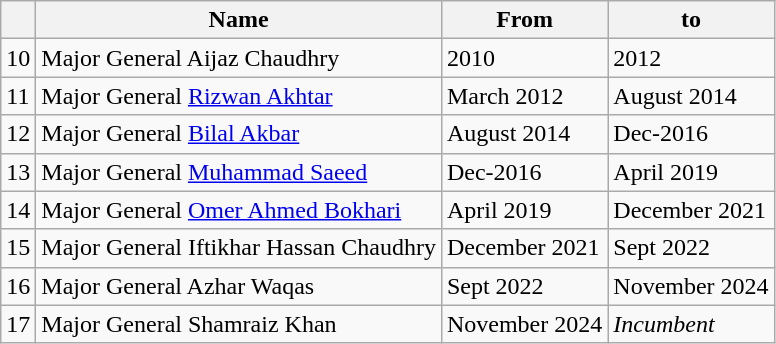<table class="wikitable">
<tr>
<th></th>
<th>Name</th>
<th>From</th>
<th>to</th>
</tr>
<tr>
<td>10</td>
<td>Major General Aijaz Chaudhry</td>
<td>2010</td>
<td>2012</td>
</tr>
<tr>
<td>11</td>
<td>Major General <a href='#'>Rizwan Akhtar</a></td>
<td>March 2012</td>
<td>August 2014</td>
</tr>
<tr>
<td>12</td>
<td>Major General <a href='#'>Bilal Akbar</a></td>
<td>August 2014</td>
<td>Dec-2016</td>
</tr>
<tr>
<td>13</td>
<td>Major General <a href='#'>Muhammad Saeed</a></td>
<td>Dec-2016</td>
<td>April 2019</td>
</tr>
<tr>
<td>14</td>
<td>Major General <a href='#'>Omer Ahmed Bokhari</a></td>
<td>April 2019</td>
<td>December 2021</td>
</tr>
<tr>
<td>15</td>
<td>Major General Iftikhar Hassan Chaudhry</td>
<td>December 2021</td>
<td>Sept 2022</td>
</tr>
<tr>
<td>16</td>
<td>Major General Azhar Waqas</td>
<td>Sept 2022</td>
<td>November 2024</td>
</tr>
<tr>
<td>17</td>
<td>Major General Shamraiz Khan</td>
<td>November 2024</td>
<td><em>Incumbent</em></td>
</tr>
</table>
